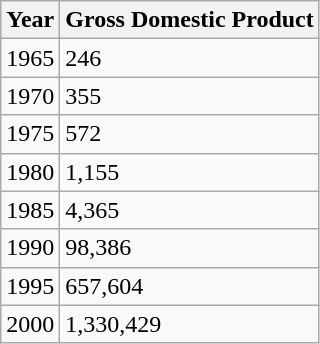<table class="wikitable">
<tr>
<th>Year</th>
<th>Gross Domestic Product</th>
</tr>
<tr>
<td>1965</td>
<td>246</td>
</tr>
<tr>
<td>1970</td>
<td>355</td>
</tr>
<tr>
<td>1975</td>
<td>572</td>
</tr>
<tr>
<td>1980</td>
<td>1,155</td>
</tr>
<tr>
<td>1985</td>
<td>4,365</td>
</tr>
<tr>
<td>1990</td>
<td>98,386</td>
</tr>
<tr>
<td>1995</td>
<td>657,604</td>
</tr>
<tr>
<td>2000</td>
<td>1,330,429</td>
</tr>
</table>
